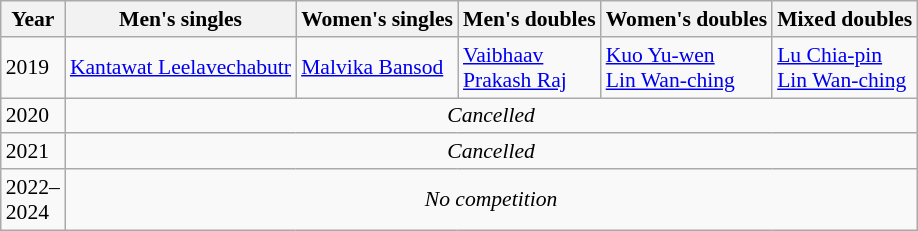<table class=wikitable style="font-size:90%;">
<tr>
<th>Year</th>
<th>Men's singles</th>
<th>Women's singles</th>
<th>Men's doubles</th>
<th>Women's doubles</th>
<th>Mixed doubles</th>
</tr>
<tr>
<td>2019</td>
<td> <a href='#'>Kantawat Leelavechabutr</a></td>
<td> <a href='#'>Malvika Bansod</a></td>
<td> <a href='#'>Vaibhaav</a><br> <a href='#'>Prakash Raj</a></td>
<td> <a href='#'>Kuo Yu-wen</a><br> <a href='#'>Lin Wan-ching</a></td>
<td> <a href='#'>Lu Chia-pin</a><br> <a href='#'>Lin Wan-ching</a></td>
</tr>
<tr>
<td>2020</td>
<td colspan="5" align="center"><em>Cancelled</em></td>
</tr>
<tr>
<td>2021</td>
<td colspan="5" align="center"><em>Cancelled</em></td>
</tr>
<tr>
<td>2022–<br>2024</td>
<td colspan="5" align="center"><em>No competition</em></td>
</tr>
</table>
